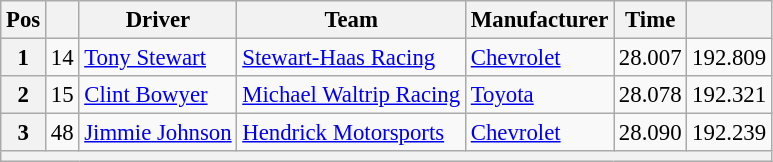<table class="wikitable" style="font-size:95%">
<tr>
<th>Pos</th>
<th></th>
<th>Driver</th>
<th>Team</th>
<th>Manufacturer</th>
<th>Time</th>
<th></th>
</tr>
<tr>
<th>1</th>
<td>14</td>
<td><a href='#'>Tony Stewart</a></td>
<td><a href='#'>Stewart-Haas Racing</a></td>
<td><a href='#'>Chevrolet</a></td>
<td>28.007</td>
<td>192.809</td>
</tr>
<tr>
<th>2</th>
<td>15</td>
<td><a href='#'>Clint Bowyer</a></td>
<td><a href='#'>Michael Waltrip Racing</a></td>
<td><a href='#'>Toyota</a></td>
<td>28.078</td>
<td>192.321</td>
</tr>
<tr>
<th>3</th>
<td>48</td>
<td><a href='#'>Jimmie Johnson</a></td>
<td><a href='#'>Hendrick Motorsports</a></td>
<td><a href='#'>Chevrolet</a></td>
<td>28.090</td>
<td>192.239</td>
</tr>
<tr>
<th colspan="7"></th>
</tr>
</table>
